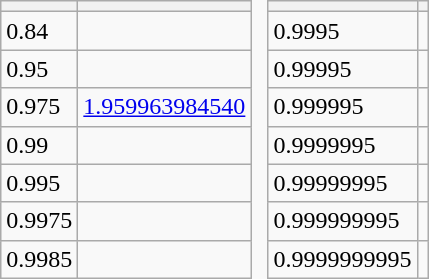<table class="wikitable" style="text-align:left;margin-left:24pt;border:none;">
<tr>
<th></th>
<th></th>
<td rowspan="8" style="border:none;"> </td>
<th></th>
<th></th>
</tr>
<tr>
<td>0.84</td>
<td></td>
<td>0.9995</td>
<td></td>
</tr>
<tr>
<td>0.95</td>
<td></td>
<td>0.99995</td>
<td></td>
</tr>
<tr>
<td>0.975</td>
<td><a href='#'>1.959963984540</a></td>
<td>0.999995</td>
<td></td>
</tr>
<tr>
<td>0.99</td>
<td></td>
<td>0.9999995</td>
<td></td>
</tr>
<tr>
<td>0.995</td>
<td></td>
<td>0.99999995</td>
<td></td>
</tr>
<tr>
<td>0.9975</td>
<td></td>
<td>0.999999995</td>
<td></td>
</tr>
<tr>
<td>0.9985</td>
<td></td>
<td>0.9999999995</td>
<td></td>
</tr>
</table>
